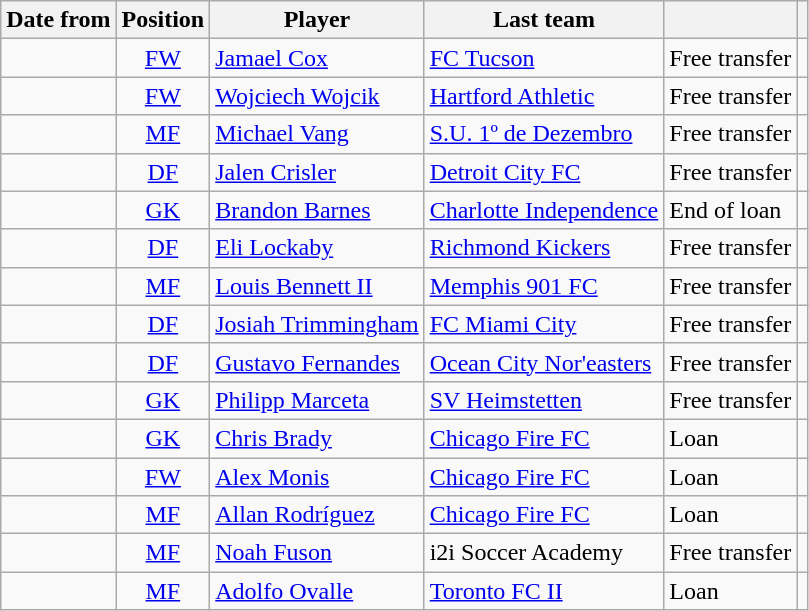<table class="wikitable">
<tr>
<th>Date from</th>
<th style="text-align:center;">Position</th>
<th>Player</th>
<th>Last team</th>
<th></th>
<th></th>
</tr>
<tr>
<td></td>
<td style="text-align:center;"><a href='#'>FW</a></td>
<td> <a href='#'>Jamael Cox</a></td>
<td><a href='#'>FC Tucson</a></td>
<td>Free transfer</td>
<td style="text-align:center;"></td>
</tr>
<tr>
<td></td>
<td style="text-align:center;"><a href='#'>FW</a></td>
<td> <a href='#'>Wojciech Wojcik</a></td>
<td><a href='#'>Hartford Athletic</a></td>
<td>Free transfer</td>
<td style="text-align:center;"></td>
</tr>
<tr>
<td></td>
<td style="text-align:center;"><a href='#'>MF</a></td>
<td> <a href='#'>Michael Vang</a></td>
<td> <a href='#'>S.U. 1º de Dezembro</a></td>
<td>Free transfer</td>
<td style="text-align:center;"></td>
</tr>
<tr>
<td></td>
<td style="text-align:center;"><a href='#'>DF</a></td>
<td> <a href='#'>Jalen Crisler</a></td>
<td><a href='#'>Detroit City FC</a></td>
<td>Free transfer</td>
<td style="text-align:center;"></td>
</tr>
<tr>
<td></td>
<td style="text-align:center;"><a href='#'>GK</a></td>
<td> <a href='#'>Brandon Barnes</a></td>
<td><a href='#'>Charlotte Independence</a></td>
<td>End of loan</td>
<td style="text-align:center;"></td>
</tr>
<tr>
<td></td>
<td style="text-align:center;"><a href='#'>DF</a></td>
<td> <a href='#'>Eli Lockaby</a></td>
<td><a href='#'>Richmond Kickers</a></td>
<td>Free transfer</td>
<td style="text-align:center;"></td>
</tr>
<tr>
<td></td>
<td style="text-align:center;"><a href='#'>MF</a></td>
<td> <a href='#'>Louis Bennett II</a></td>
<td><a href='#'>Memphis 901 FC</a></td>
<td>Free transfer</td>
<td style="text-align:center;"></td>
</tr>
<tr>
<td></td>
<td style="text-align:center;"><a href='#'>DF</a></td>
<td> <a href='#'>Josiah Trimmingham</a></td>
<td><a href='#'>FC Miami City</a></td>
<td>Free transfer</td>
<td style="text-align:center;"></td>
</tr>
<tr>
<td></td>
<td style="text-align:center;"><a href='#'>DF</a></td>
<td> <a href='#'>Gustavo Fernandes</a></td>
<td><a href='#'>Ocean City Nor'easters</a></td>
<td>Free transfer</td>
<td style="text-align:center;"></td>
</tr>
<tr>
<td></td>
<td style="text-align:center;"><a href='#'>GK</a></td>
<td> <a href='#'>Philipp Marceta</a></td>
<td> <a href='#'>SV Heimstetten</a></td>
<td>Free transfer</td>
<td style="text-align:center;"></td>
</tr>
<tr>
<td></td>
<td style="text-align:center;"><a href='#'>GK</a></td>
<td> <a href='#'>Chris Brady</a></td>
<td><a href='#'>Chicago Fire FC</a></td>
<td>Loan</td>
<td style="text-align:center;"></td>
</tr>
<tr>
<td></td>
<td style="text-align:center;"><a href='#'>FW</a></td>
<td> <a href='#'>Alex Monis</a></td>
<td><a href='#'>Chicago Fire FC</a></td>
<td>Loan</td>
<td style="text-align:center;"></td>
</tr>
<tr>
<td></td>
<td style="text-align:center;"><a href='#'>MF</a></td>
<td> <a href='#'>Allan Rodríguez</a></td>
<td><a href='#'>Chicago Fire FC</a></td>
<td>Loan</td>
<td style="text-align:center;"></td>
</tr>
<tr>
<td></td>
<td style="text-align:center;"><a href='#'>MF</a></td>
<td> <a href='#'>Noah Fuson</a></td>
<td> i2i Soccer Academy</td>
<td>Free transfer</td>
<td style="text-align:center;"></td>
</tr>
<tr>
<td></td>
<td style="text-align:center;"><a href='#'>MF</a></td>
<td> <a href='#'>Adolfo Ovalle</a></td>
<td> <a href='#'>Toronto FC II</a></td>
<td>Loan</td>
<td style="text-align:center;"></td>
</tr>
</table>
